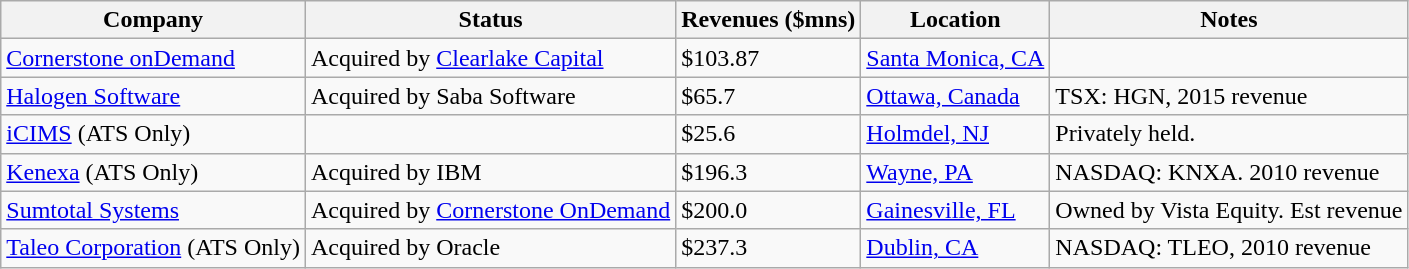<table class="wikitable sortable">
<tr>
<th>Company</th>
<th>Status</th>
<th>Revenues ($mns)</th>
<th>Location</th>
<th>Notes</th>
</tr>
<tr>
<td><a href='#'>Cornerstone onDemand</a></td>
<td>Acquired by <a href='#'>Clearlake Capital</a></td>
<td>$103.87</td>
<td><a href='#'>Santa Monica, CA</a></td>
<td></td>
</tr>
<tr>
<td><a href='#'>Halogen Software</a></td>
<td>Acquired by Saba Software</td>
<td>$65.7</td>
<td><a href='#'>Ottawa, Canada</a></td>
<td>TSX: HGN, 2015 revenue</td>
</tr>
<tr>
<td><a href='#'>iCIMS</a> (ATS Only)</td>
<td></td>
<td>$25.6</td>
<td><a href='#'>Holmdel, NJ</a></td>
<td>Privately held.</td>
</tr>
<tr>
<td><a href='#'>Kenexa</a> (ATS Only)</td>
<td>Acquired by IBM</td>
<td>$196.3</td>
<td><a href='#'>Wayne, PA</a></td>
<td>NASDAQ: KNXA.  2010 revenue</td>
</tr>
<tr>
<td><a href='#'>Sumtotal Systems</a></td>
<td>Acquired by <a href='#'>Cornerstone OnDemand</a></td>
<td>$200.0</td>
<td><a href='#'>Gainesville, FL</a></td>
<td>Owned by Vista Equity.  Est revenue</td>
</tr>
<tr>
<td><a href='#'>Taleo Corporation</a> (ATS Only)</td>
<td>Acquired by Oracle</td>
<td>$237.3</td>
<td><a href='#'>Dublin, CA</a></td>
<td>NASDAQ: TLEO, 2010 revenue</td>
</tr>
</table>
